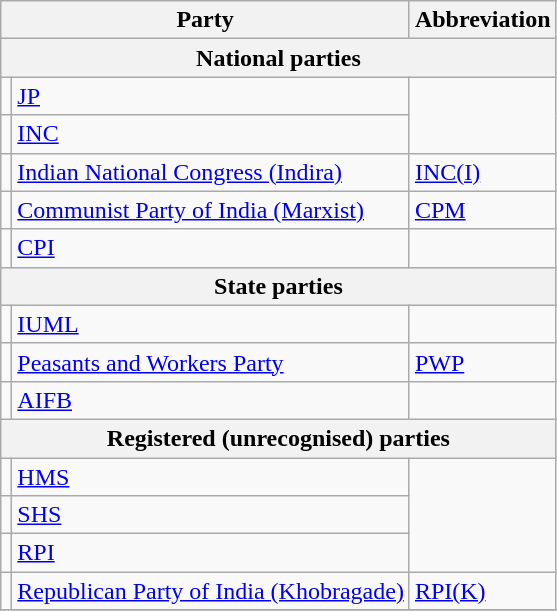<table class="wikitable">
<tr>
<th Colspan=2>Party</th>
<th>Abbreviation</th>
</tr>
<tr>
<th Colspan=4>National parties</th>
</tr>
<tr>
<td></td>
<td><a href='#'>JP</a></td>
</tr>
<tr>
<td></td>
<td><a href='#'>INC</a></td>
</tr>
<tr>
<td></td>
<td><a href='#'>Indian National Congress (Indira)</a></td>
<td><a href='#'>INC(I)</a></td>
</tr>
<tr>
<td></td>
<td><a href='#'>Communist Party of India (Marxist)</a></td>
<td><a href='#'>CPM</a></td>
</tr>
<tr>
<td></td>
<td><a href='#'>CPI</a></td>
</tr>
<tr>
<th Colspan=4>State parties</th>
</tr>
<tr>
<td></td>
<td><a href='#'>IUML</a></td>
</tr>
<tr>
<td></td>
<td><a href='#'>Peasants and Workers Party</a></td>
<td><a href='#'>PWP</a></td>
</tr>
<tr>
<td></td>
<td><a href='#'>AIFB</a></td>
</tr>
<tr>
<th Colspan=4>Registered (unrecognised) parties</th>
</tr>
<tr>
<td></td>
<td><a href='#'>HMS</a></td>
</tr>
<tr>
<td></td>
<td><a href='#'>SHS</a></td>
</tr>
<tr>
<td></td>
<td><a href='#'>RPI</a></td>
</tr>
<tr>
<td></td>
<td><a href='#'>Republican Party of India (Khobragade)</a></td>
<td><a href='#'>RPI(K)</a></td>
</tr>
<tr>
</tr>
</table>
